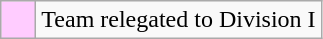<table class="wikitable">
<tr>
<td style="background:#fcf;">    </td>
<td>Team relegated to Division I</td>
</tr>
</table>
